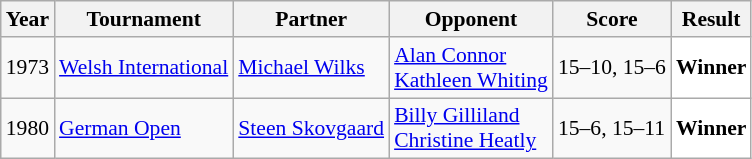<table class="sortable wikitable" style="font-size: 90%;">
<tr>
<th>Year</th>
<th>Tournament</th>
<th>Partner</th>
<th>Opponent</th>
<th>Score</th>
<th>Result</th>
</tr>
<tr>
<td align="center">1973</td>
<td align="left"><a href='#'>Welsh International</a></td>
<td align="left"> <a href='#'>Michael Wilks</a></td>
<td align="left"> <a href='#'>Alan Connor</a><br> <a href='#'>Kathleen Whiting</a></td>
<td align="left">15–10, 15–6</td>
<td style="text-align:left; background:white"> <strong>Winner</strong></td>
</tr>
<tr>
<td align="center">1980</td>
<td align="left"><a href='#'>German Open</a></td>
<td align="left"> <a href='#'>Steen Skovgaard</a></td>
<td align="left"> <a href='#'>Billy Gilliland</a><br> <a href='#'>Christine Heatly</a></td>
<td align="left">15–6, 15–11</td>
<td style="text-align:left; background:white"> <strong>Winner</strong></td>
</tr>
</table>
